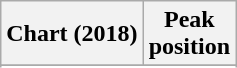<table class="wikitable sortable plainrowheaders" style="text-align:center">
<tr>
<th scope="col">Chart (2018)</th>
<th scope="col">Peak<br> position</th>
</tr>
<tr>
</tr>
<tr>
</tr>
<tr>
</tr>
<tr>
</tr>
<tr>
</tr>
<tr>
</tr>
<tr>
</tr>
<tr>
</tr>
<tr>
</tr>
<tr>
</tr>
<tr>
</tr>
<tr>
</tr>
<tr>
</tr>
<tr>
</tr>
<tr>
</tr>
</table>
